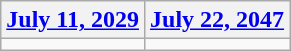<table class=wikitable>
<tr>
<th><a href='#'>July 11, 2029</a></th>
<th><a href='#'>July 22, 2047</a></th>
</tr>
<tr>
<td></td>
<td></td>
</tr>
</table>
